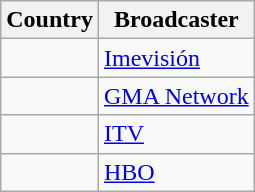<table class="wikitable">
<tr>
<th align=center>Country</th>
<th align=center>Broadcaster</th>
</tr>
<tr>
<td></td>
<td><a href='#'>Imevisión</a></td>
</tr>
<tr>
<td></td>
<td><a href='#'>GMA Network</a></td>
</tr>
<tr>
<td></td>
<td><a href='#'>ITV</a></td>
</tr>
<tr>
<td></td>
<td><a href='#'>HBO</a></td>
</tr>
</table>
